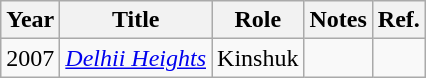<table class="wikitable sortable" style="text-align:center">
<tr>
<th>Year</th>
<th>Title</th>
<th>Role</th>
<th>Notes</th>
<th class="unsortable">Ref.</th>
</tr>
<tr>
<td>2007</td>
<td><em><a href='#'>Delhii Heights</a></em></td>
<td>Kinshuk</td>
<td></td>
<td></td>
</tr>
</table>
